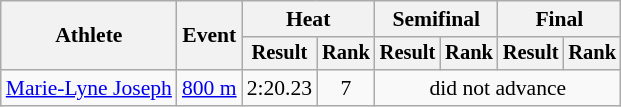<table class=wikitable style="font-size:90%">
<tr>
<th rowspan="2">Athlete</th>
<th rowspan="2">Event</th>
<th colspan="2">Heat</th>
<th colspan="2">Semifinal</th>
<th colspan="2">Final</th>
</tr>
<tr style="font-size:95%">
<th>Result</th>
<th>Rank</th>
<th>Result</th>
<th>Rank</th>
<th>Result</th>
<th>Rank</th>
</tr>
<tr align=center>
<td align=left><a href='#'>Marie-Lyne Joseph</a></td>
<td align=left><a href='#'>800 m</a></td>
<td>2:20.23</td>
<td>7</td>
<td colspan=4>did not advance</td>
</tr>
</table>
